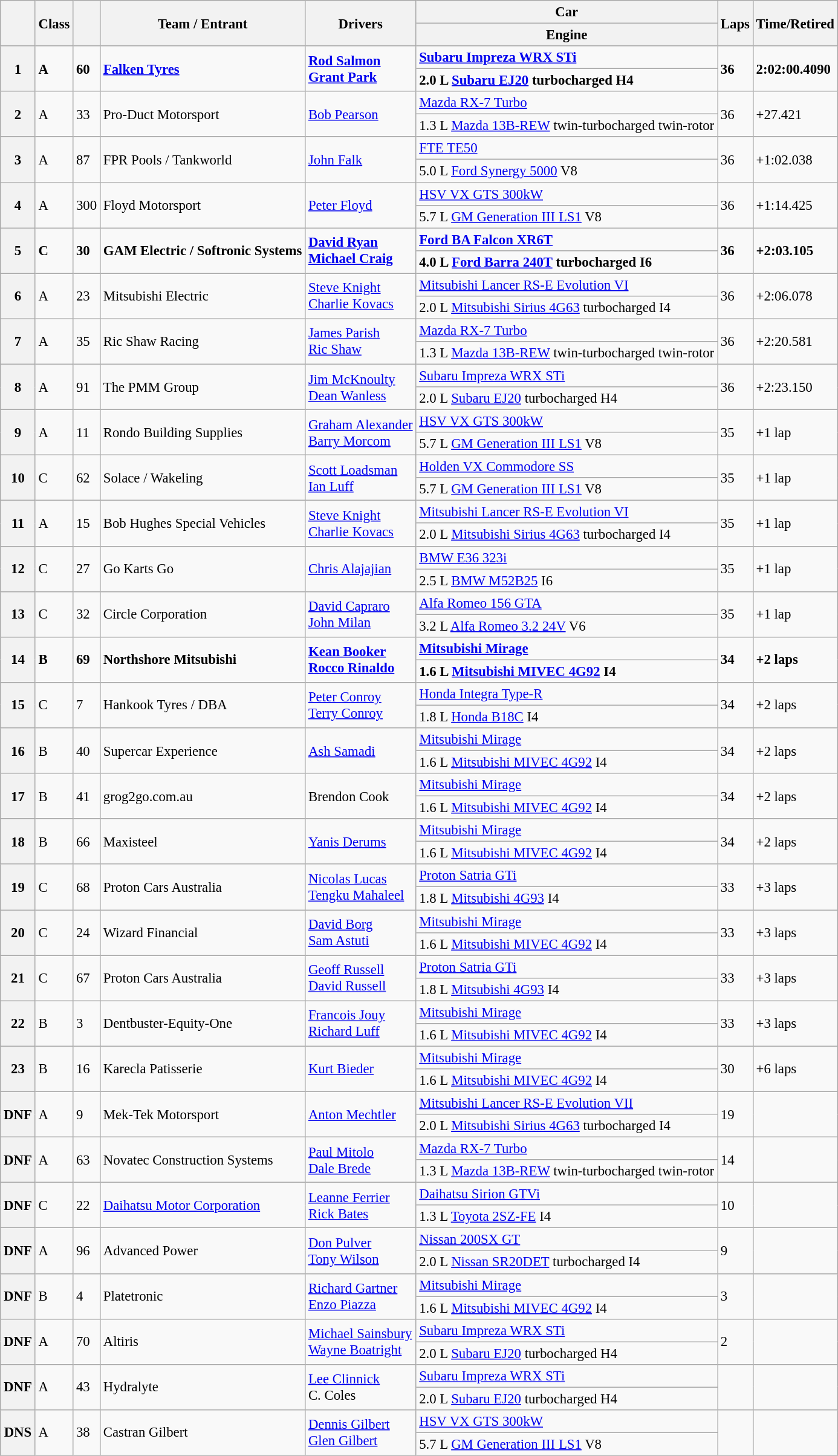<table class="wikitable" style="font-size: 95%;">
<tr>
<th rowspan=2></th>
<th rowspan=2>Class</th>
<th rowspan=2></th>
<th rowspan=2>Team / Entrant</th>
<th rowspan=2>Drivers</th>
<th>Car</th>
<th rowspan=2>Laps</th>
<th rowspan="2">Time/Retired</th>
</tr>
<tr>
<th>Engine</th>
</tr>
<tr style="font-weight: bold">
<th rowspan="2">1</th>
<td rowspan="2">A</td>
<td rowspan="2">60</td>
<td rowspan="2"><a href='#'>Falken Tyres</a></td>
<td rowspan="2"><a href='#'>Rod Salmon</a><br> <a href='#'>Grant Park</a></td>
<td><a href='#'>Subaru Impreza WRX STi</a></td>
<td rowspan="2">36</td>
<td rowspan="2">2:02:00.4090</td>
</tr>
<tr style="font-weight: bold">
<td>2.0 L <a href='#'>Subaru EJ20</a> turbocharged H4</td>
</tr>
<tr>
<th rowspan="2">2</th>
<td rowspan="2">A</td>
<td rowspan="2">33</td>
<td rowspan="2">Pro-Duct Motorsport</td>
<td rowspan="2"><a href='#'>Bob Pearson</a></td>
<td><a href='#'>Mazda RX-7 Turbo</a></td>
<td rowspan="2">36</td>
<td rowspan="2">+27.421</td>
</tr>
<tr>
<td>1.3 L <a href='#'>Mazda 13B-REW</a> twin-turbocharged twin-rotor</td>
</tr>
<tr>
<th rowspan="2">3</th>
<td rowspan="2">A</td>
<td rowspan="2">87</td>
<td rowspan="2">FPR Pools / Tankworld</td>
<td rowspan="2"><a href='#'>John Falk</a></td>
<td><a href='#'>FTE TE50</a></td>
<td rowspan="2">36</td>
<td rowspan="2">+1:02.038</td>
</tr>
<tr>
<td>5.0 L <a href='#'>Ford Synergy 5000</a> V8</td>
</tr>
<tr>
<th rowspan="2">4</th>
<td rowspan="2">A</td>
<td rowspan="2">300</td>
<td rowspan="2">Floyd Motorsport</td>
<td rowspan="2"><a href='#'>Peter Floyd</a></td>
<td><a href='#'>HSV VX GTS 300kW</a></td>
<td rowspan="2">36</td>
<td rowspan="2">+1:14.425</td>
</tr>
<tr>
<td>5.7 L <a href='#'>GM Generation III LS1</a> V8</td>
</tr>
<tr style="font-weight: bold">
<th rowspan="2">5</th>
<td rowspan="2">C</td>
<td rowspan="2">30</td>
<td rowspan="2">GAM Electric / Softronic Systems</td>
<td rowspan="2"><a href='#'>David Ryan</a><br> <a href='#'>Michael Craig</a></td>
<td><a href='#'>Ford BA Falcon XR6T</a></td>
<td rowspan="2">36</td>
<td rowspan="2">+2:03.105</td>
</tr>
<tr style="font-weight: bold">
<td>4.0 L <a href='#'>Ford Barra 240T</a> turbocharged I6</td>
</tr>
<tr>
<th rowspan="2">6</th>
<td rowspan="2">A</td>
<td rowspan="2">23</td>
<td rowspan="2">Mitsubishi Electric</td>
<td rowspan="2"><a href='#'>Steve Knight</a><br> <a href='#'>Charlie Kovacs</a></td>
<td><a href='#'>Mitsubishi Lancer RS-E Evolution VI</a></td>
<td rowspan="2">36</td>
<td rowspan="2">+2:06.078</td>
</tr>
<tr>
<td>2.0 L <a href='#'>Mitsubishi Sirius 4G63</a> turbocharged I4</td>
</tr>
<tr>
<th rowspan="2">7</th>
<td rowspan="2">A</td>
<td rowspan="2">35</td>
<td rowspan="2">Ric Shaw Racing</td>
<td rowspan="2"><a href='#'>James Parish</a><br> <a href='#'>Ric Shaw</a></td>
<td><a href='#'>Mazda RX-7 Turbo</a></td>
<td rowspan="2">36</td>
<td rowspan="2">+2:20.581</td>
</tr>
<tr>
<td>1.3 L <a href='#'>Mazda 13B-REW</a> twin-turbocharged twin-rotor</td>
</tr>
<tr>
<th rowspan="2">8</th>
<td rowspan="2">A</td>
<td rowspan="2">91</td>
<td rowspan="2">The PMM Group</td>
<td rowspan="2"><a href='#'>Jim McKnoulty</a><br> <a href='#'>Dean Wanless</a></td>
<td><a href='#'>Subaru Impreza WRX STi</a></td>
<td rowspan="2">36</td>
<td rowspan="2">+2:23.150</td>
</tr>
<tr>
<td>2.0 L <a href='#'>Subaru EJ20</a> turbocharged H4</td>
</tr>
<tr>
<th rowspan="2">9</th>
<td rowspan="2">A</td>
<td rowspan="2">11</td>
<td rowspan="2">Rondo Building Supplies</td>
<td rowspan="2"><a href='#'>Graham Alexander</a><br> <a href='#'>Barry Morcom</a></td>
<td><a href='#'>HSV VX GTS 300kW</a></td>
<td rowspan="2">35</td>
<td rowspan="2">+1 lap</td>
</tr>
<tr>
<td>5.7 L <a href='#'>GM Generation III LS1</a> V8</td>
</tr>
<tr>
<th rowspan="2">10</th>
<td rowspan="2">C</td>
<td rowspan="2">62</td>
<td rowspan="2">Solace / Wakeling</td>
<td rowspan="2"><a href='#'>Scott Loadsman</a><br> <a href='#'>Ian Luff</a></td>
<td><a href='#'>Holden VX Commodore SS</a></td>
<td rowspan="2">35</td>
<td rowspan="2">+1 lap</td>
</tr>
<tr>
<td>5.7 L <a href='#'>GM Generation III LS1</a> V8</td>
</tr>
<tr>
<th rowspan="2">11</th>
<td rowspan="2">A</td>
<td rowspan="2">15</td>
<td rowspan="2">Bob Hughes Special Vehicles</td>
<td rowspan="2"><a href='#'>Steve Knight</a><br> <a href='#'>Charlie Kovacs</a></td>
<td><a href='#'>Mitsubishi Lancer RS-E Evolution VI</a></td>
<td rowspan="2">35</td>
<td rowspan="2">+1 lap</td>
</tr>
<tr>
<td>2.0 L <a href='#'>Mitsubishi Sirius 4G63</a> turbocharged I4</td>
</tr>
<tr>
<th rowspan="2">12</th>
<td rowspan="2">C</td>
<td rowspan="2">27</td>
<td rowspan="2">Go Karts Go</td>
<td rowspan="2"><a href='#'>Chris Alajajian</a></td>
<td><a href='#'>BMW E36 323i</a></td>
<td rowspan="2">35</td>
<td rowspan="2">+1 lap</td>
</tr>
<tr>
<td>2.5 L <a href='#'>BMW M52B25</a> I6</td>
</tr>
<tr>
<th rowspan="2">13</th>
<td rowspan="2">C</td>
<td rowspan="2">32</td>
<td rowspan="2">Circle Corporation</td>
<td rowspan="2"><a href='#'>David Capraro</a><br> <a href='#'>John Milan</a></td>
<td><a href='#'>Alfa Romeo 156 GTA</a></td>
<td rowspan="2">35</td>
<td rowspan="2">+1 lap</td>
</tr>
<tr>
<td>3.2 L <a href='#'>Alfa Romeo 3.2 24V</a> V6</td>
</tr>
<tr style="font-weight: bold">
<th rowspan="2">14</th>
<td rowspan="2">B</td>
<td rowspan="2">69</td>
<td rowspan="2">Northshore Mitsubishi</td>
<td rowspan="2"><a href='#'>Kean Booker</a><br> <a href='#'>Rocco Rinaldo</a></td>
<td><a href='#'>Mitsubishi Mirage</a></td>
<td rowspan="2">34</td>
<td rowspan="2">+2 laps</td>
</tr>
<tr style="font-weight: bold">
<td>1.6 L <a href='#'>Mitsubishi MIVEC 4G92</a> I4</td>
</tr>
<tr>
<th rowspan="2">15</th>
<td rowspan="2">C</td>
<td rowspan="2">7</td>
<td rowspan="2">Hankook Tyres / DBA</td>
<td rowspan="2"><a href='#'>Peter Conroy</a><br> <a href='#'>Terry Conroy</a></td>
<td><a href='#'>Honda Integra Type-R</a></td>
<td rowspan="2">34</td>
<td rowspan="2">+2 laps</td>
</tr>
<tr>
<td>1.8 L <a href='#'>Honda B18C</a> I4</td>
</tr>
<tr>
<th rowspan="2">16</th>
<td rowspan="2">B</td>
<td rowspan="2">40</td>
<td rowspan="2">Supercar Experience</td>
<td rowspan="2"><a href='#'>Ash Samadi</a></td>
<td><a href='#'>Mitsubishi Mirage</a></td>
<td rowspan="2">34</td>
<td rowspan="2">+2 laps</td>
</tr>
<tr>
<td>1.6 L <a href='#'>Mitsubishi MIVEC 4G92</a> I4</td>
</tr>
<tr>
<th rowspan="2">17</th>
<td rowspan="2">B</td>
<td rowspan="2">41</td>
<td rowspan="2">grog2go.com.au</td>
<td rowspan="2">Brendon Cook</td>
<td><a href='#'>Mitsubishi Mirage</a></td>
<td rowspan="2">34</td>
<td rowspan="2">+2 laps</td>
</tr>
<tr>
<td>1.6 L <a href='#'>Mitsubishi MIVEC 4G92</a> I4</td>
</tr>
<tr>
<th rowspan="2">18</th>
<td rowspan="2">B</td>
<td rowspan="2">66</td>
<td rowspan="2">Maxisteel</td>
<td rowspan="2"><a href='#'>Yanis Derums</a></td>
<td><a href='#'>Mitsubishi Mirage</a></td>
<td rowspan="2">34</td>
<td rowspan="2">+2 laps</td>
</tr>
<tr>
<td>1.6 L <a href='#'>Mitsubishi MIVEC 4G92</a> I4</td>
</tr>
<tr>
<th rowspan="2">19</th>
<td rowspan="2">C</td>
<td rowspan="2">68</td>
<td rowspan="2">Proton Cars Australia</td>
<td rowspan="2"><a href='#'>Nicolas Lucas</a><br> <a href='#'>Tengku Mahaleel</a></td>
<td><a href='#'>Proton Satria GTi</a></td>
<td rowspan="2">33</td>
<td rowspan="2">+3 laps</td>
</tr>
<tr>
<td>1.8 L <a href='#'>Mitsubishi 4G93</a> I4</td>
</tr>
<tr>
<th rowspan="2">20</th>
<td rowspan="2">C</td>
<td rowspan="2">24</td>
<td rowspan="2">Wizard Financial</td>
<td rowspan="2"><a href='#'>David Borg</a><br> <a href='#'>Sam Astuti</a></td>
<td><a href='#'>Mitsubishi Mirage</a></td>
<td rowspan="2">33</td>
<td rowspan="2">+3 laps</td>
</tr>
<tr>
<td>1.6 L <a href='#'>Mitsubishi MIVEC 4G92</a> I4</td>
</tr>
<tr>
<th rowspan="2">21</th>
<td rowspan="2">C</td>
<td rowspan="2">67</td>
<td rowspan="2">Proton Cars Australia</td>
<td rowspan="2"><a href='#'>Geoff Russell</a><br> <a href='#'>David Russell</a></td>
<td><a href='#'>Proton Satria GTi</a></td>
<td rowspan="2">33</td>
<td rowspan="2">+3 laps</td>
</tr>
<tr>
<td>1.8 L <a href='#'>Mitsubishi 4G93</a> I4</td>
</tr>
<tr>
<th rowspan="2">22</th>
<td rowspan="2">B</td>
<td rowspan="2">3</td>
<td rowspan="2">Dentbuster-Equity-One</td>
<td rowspan="2"><a href='#'>Francois Jouy</a><br> <a href='#'>Richard Luff</a></td>
<td><a href='#'>Mitsubishi Mirage</a></td>
<td rowspan="2">33</td>
<td rowspan="2">+3 laps</td>
</tr>
<tr>
<td>1.6 L <a href='#'>Mitsubishi MIVEC 4G92</a> I4</td>
</tr>
<tr>
<th rowspan="2">23</th>
<td rowspan="2">B</td>
<td rowspan="2">16</td>
<td rowspan="2">Karecla Patisserie</td>
<td rowspan="2"><a href='#'>Kurt Bieder</a></td>
<td><a href='#'>Mitsubishi Mirage</a></td>
<td rowspan="2">30</td>
<td rowspan="2">+6 laps</td>
</tr>
<tr>
<td>1.6 L <a href='#'>Mitsubishi MIVEC 4G92</a> I4</td>
</tr>
<tr>
<th rowspan="2">DNF</th>
<td rowspan="2">A</td>
<td rowspan="2">9</td>
<td rowspan="2">Mek-Tek Motorsport</td>
<td rowspan="2"><a href='#'>Anton Mechtler</a></td>
<td><a href='#'>Mitsubishi Lancer RS-E Evolution VII</a></td>
<td rowspan="2">19</td>
<td rowspan="2"></td>
</tr>
<tr>
<td>2.0 L <a href='#'>Mitsubishi Sirius 4G63</a> turbocharged I4</td>
</tr>
<tr>
<th rowspan="2">DNF</th>
<td rowspan="2">A</td>
<td rowspan="2">63</td>
<td rowspan="2">Novatec Construction Systems</td>
<td rowspan="2"><a href='#'>Paul Mitolo</a><br> <a href='#'>Dale Brede</a></td>
<td><a href='#'>Mazda RX-7 Turbo</a></td>
<td rowspan="2">14</td>
<td rowspan="2"></td>
</tr>
<tr>
<td>1.3 L <a href='#'>Mazda 13B-REW</a> twin-turbocharged twin-rotor</td>
</tr>
<tr>
<th rowspan="2">DNF</th>
<td rowspan="2">C</td>
<td rowspan="2">22</td>
<td rowspan="2"><a href='#'>Daihatsu Motor Corporation</a></td>
<td rowspan="2"><a href='#'>Leanne Ferrier</a><br> <a href='#'>Rick Bates</a></td>
<td><a href='#'>Daihatsu Sirion GTVi</a></td>
<td rowspan="2">10</td>
<td rowspan="2"></td>
</tr>
<tr>
<td>1.3 L <a href='#'>Toyota 2SZ-FE</a> I4</td>
</tr>
<tr>
<th rowspan="2">DNF</th>
<td rowspan="2">A</td>
<td rowspan="2">96</td>
<td rowspan="2">Advanced Power</td>
<td rowspan="2"><a href='#'>Don Pulver</a><br> <a href='#'>Tony Wilson</a></td>
<td><a href='#'>Nissan 200SX GT</a></td>
<td rowspan="2">9</td>
<td rowspan="2"></td>
</tr>
<tr>
<td>2.0 L <a href='#'>Nissan SR20DET</a> turbocharged I4</td>
</tr>
<tr>
<th rowspan="2">DNF</th>
<td rowspan="2">B</td>
<td rowspan="2">4</td>
<td rowspan="2">Platetronic</td>
<td rowspan="2"><a href='#'>Richard Gartner</a><br> <a href='#'>Enzo Piazza</a></td>
<td><a href='#'>Mitsubishi Mirage</a></td>
<td rowspan="2">3</td>
<td rowspan="2"></td>
</tr>
<tr>
<td>1.6 L <a href='#'>Mitsubishi MIVEC 4G92</a> I4</td>
</tr>
<tr>
<th rowspan="2">DNF</th>
<td rowspan="2">A</td>
<td rowspan="2">70</td>
<td rowspan="2">Altiris</td>
<td rowspan="2"><a href='#'>Michael Sainsbury</a><br> <a href='#'>Wayne Boatright</a></td>
<td><a href='#'>Subaru Impreza WRX STi</a></td>
<td rowspan="2">2</td>
<td rowspan="2"></td>
</tr>
<tr>
<td>2.0 L <a href='#'>Subaru EJ20</a> turbocharged H4</td>
</tr>
<tr>
<th rowspan="2">DNF</th>
<td rowspan="2">A</td>
<td rowspan="2">43</td>
<td rowspan="2">Hydralyte</td>
<td rowspan="2"><a href='#'>Lee Clinnick</a><br> C. Coles</td>
<td><a href='#'>Subaru Impreza WRX STi</a></td>
<td rowspan="2"></td>
<td rowspan="2"></td>
</tr>
<tr>
<td>2.0 L <a href='#'>Subaru EJ20</a> turbocharged H4</td>
</tr>
<tr>
<th rowspan="2">DNS</th>
<td rowspan="2">A</td>
<td rowspan="2">38</td>
<td rowspan="2">Castran Gilbert</td>
<td rowspan="2"><a href='#'>Dennis Gilbert</a><br> <a href='#'>Glen Gilbert</a></td>
<td><a href='#'>HSV VX GTS 300kW</a></td>
<td rowspan="2"></td>
<td rowspan="2"></td>
</tr>
<tr>
<td>5.7 L <a href='#'>GM Generation III LS1</a> V8</td>
</tr>
</table>
